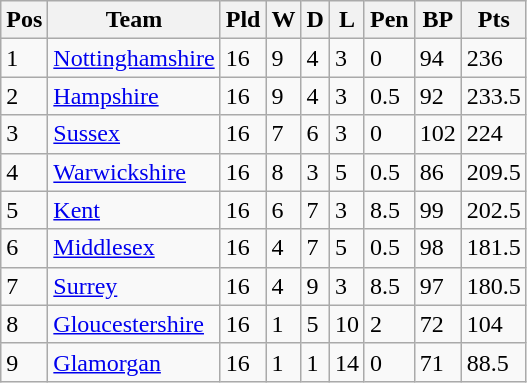<table class="wikitable">
<tr>
<th>Pos</th>
<th>Team</th>
<th>Pld</th>
<th>W</th>
<th>D</th>
<th>L</th>
<th>Pen</th>
<th>BP</th>
<th>Pts</th>
</tr>
<tr>
<td>1</td>
<td><a href='#'>Nottinghamshire</a></td>
<td>16</td>
<td>9</td>
<td>4</td>
<td>3</td>
<td>0</td>
<td>94</td>
<td>236</td>
</tr>
<tr>
<td>2</td>
<td><a href='#'>Hampshire</a></td>
<td>16</td>
<td>9</td>
<td>4</td>
<td>3</td>
<td>0.5</td>
<td>92</td>
<td>233.5</td>
</tr>
<tr>
<td>3</td>
<td><a href='#'>Sussex</a></td>
<td>16</td>
<td>7</td>
<td>6</td>
<td>3</td>
<td>0</td>
<td>102</td>
<td>224</td>
</tr>
<tr>
<td>4</td>
<td><a href='#'>Warwickshire</a></td>
<td>16</td>
<td>8</td>
<td>3</td>
<td>5</td>
<td>0.5</td>
<td>86</td>
<td>209.5</td>
</tr>
<tr>
<td>5</td>
<td><a href='#'>Kent</a></td>
<td>16</td>
<td>6</td>
<td>7</td>
<td>3</td>
<td>8.5</td>
<td>99</td>
<td>202.5</td>
</tr>
<tr>
<td>6</td>
<td><a href='#'>Middlesex</a></td>
<td>16</td>
<td>4</td>
<td>7</td>
<td>5</td>
<td>0.5</td>
<td>98</td>
<td>181.5</td>
</tr>
<tr>
<td>7</td>
<td><a href='#'>Surrey</a></td>
<td>16</td>
<td>4</td>
<td>9</td>
<td>3</td>
<td>8.5</td>
<td>97</td>
<td>180.5</td>
</tr>
<tr>
<td>8</td>
<td><a href='#'>Gloucestershire</a></td>
<td>16</td>
<td>1</td>
<td>5</td>
<td>10</td>
<td>2</td>
<td>72</td>
<td>104</td>
</tr>
<tr>
<td>9</td>
<td><a href='#'>Glamorgan</a></td>
<td>16</td>
<td>1</td>
<td>1</td>
<td>14</td>
<td>0</td>
<td>71</td>
<td>88.5</td>
</tr>
</table>
